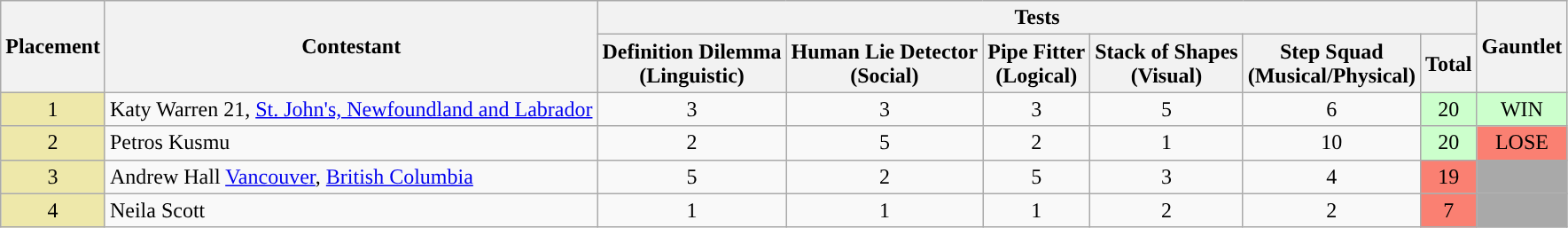<table class="wikitable" style="text-align:center;">
<tr>
<th rowspan="2">Placement</th>
<th rowspan="2">Contestant</th>
<th colspan="6">Tests</th>
<th rowspan="2">Gauntlet</th>
</tr>
<tr>
<th>Definition Dilemma<br>(Linguistic)</th>
<th>Human Lie Detector<br>(Social)</th>
<th>Pipe Fitter<br>(Logical)</th>
<th>Stack of Shapes<br>(Visual)</th>
<th>Step Squad<br>(Musical/Physical)</th>
<th>Total</th>
</tr>
<tr>
<td bgcolor="palegoldenrod">1</td>
<td align="left">Katy Warren 21, <a href='#'>St. John's, Newfoundland and Labrador</a></td>
<td>3</td>
<td>3</td>
<td>3</td>
<td>5</td>
<td>6</td>
<td bgcolor="#cfc">20</td>
<td bgcolor="#cfc">WIN</td>
</tr>
<tr>
<td bgcolor="palegoldenrod">2</td>
<td align="left">Petros Kusmu</td>
<td>2</td>
<td>5</td>
<td>2</td>
<td>1</td>
<td>10</td>
<td bgcolor="#cfc">20</td>
<td bgcolor="salmon">LOSE</td>
</tr>
<tr>
<td bgcolor="palegoldenrod">3</td>
<td align="left">Andrew Hall <a href='#'>Vancouver</a>, <a href='#'>British Columbia</a></td>
<td>5</td>
<td>2</td>
<td>5</td>
<td>3</td>
<td>4</td>
<td bgcolor="salmon">19</td>
<td bgcolor="darkgrey"></td>
</tr>
<tr>
<td bgcolor="palegoldenrod">4</td>
<td align="left">Neila Scott</td>
<td>1</td>
<td>1</td>
<td>1</td>
<td>2</td>
<td>2</td>
<td bgcolor="salmon">7</td>
<td bgcolor="darkgrey"></td>
</tr>
</table>
